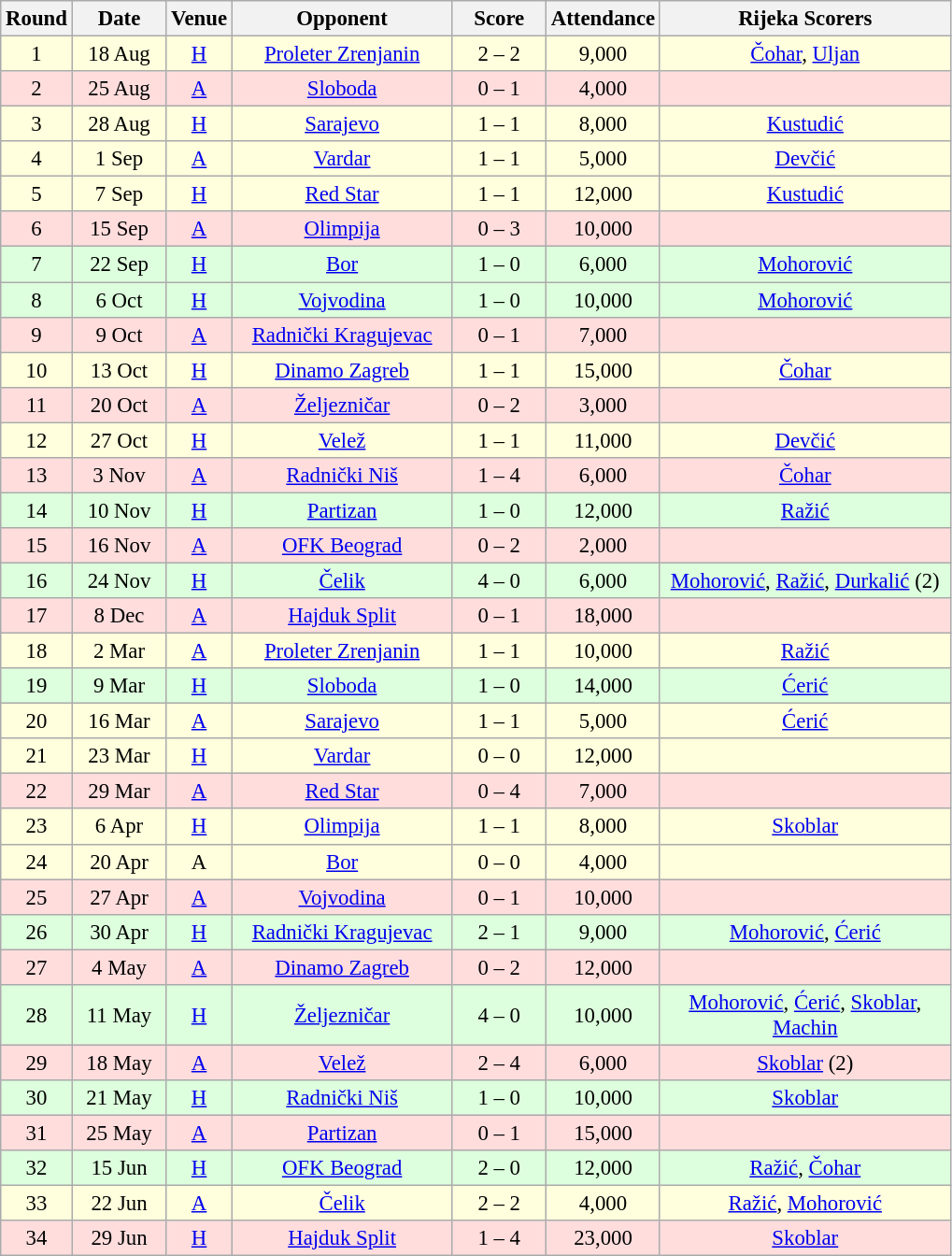<table class="wikitable sortable" style="text-align: center; font-size:95%;">
<tr>
<th width="30">Round</th>
<th width="60">Date</th>
<th width="20">Venue</th>
<th width="150">Opponent</th>
<th width="60">Score</th>
<th width="60">Attendance</th>
<th width="200">Rijeka Scorers</th>
</tr>
<tr bgcolor="#ffffdd">
<td>1</td>
<td>18 Aug</td>
<td><a href='#'>H</a></td>
<td><a href='#'>Proleter Zrenjanin</a></td>
<td>2 – 2</td>
<td>9,000</td>
<td><a href='#'>Čohar</a>, <a href='#'>Uljan</a></td>
</tr>
<tr bgcolor="#ffdddd">
<td>2</td>
<td>25 Aug</td>
<td><a href='#'>A</a></td>
<td><a href='#'>Sloboda</a></td>
<td>0 – 1</td>
<td>4,000</td>
<td></td>
</tr>
<tr bgcolor="#ffffdd">
<td>3</td>
<td>28 Aug</td>
<td><a href='#'>H</a></td>
<td><a href='#'>Sarajevo</a></td>
<td>1 – 1</td>
<td>8,000</td>
<td><a href='#'>Kustudić</a></td>
</tr>
<tr bgcolor="#ffffdd">
<td>4</td>
<td>1 Sep</td>
<td><a href='#'>A</a></td>
<td><a href='#'>Vardar</a></td>
<td>1 – 1</td>
<td>5,000</td>
<td><a href='#'>Devčić</a></td>
</tr>
<tr bgcolor="#ffffdd">
<td>5</td>
<td>7 Sep</td>
<td><a href='#'>H</a></td>
<td><a href='#'>Red Star</a></td>
<td>1 – 1</td>
<td>12,000</td>
<td><a href='#'>Kustudić</a></td>
</tr>
<tr bgcolor="#ffdddd">
<td>6</td>
<td>15 Sep</td>
<td><a href='#'>A</a></td>
<td><a href='#'>Olimpija</a></td>
<td>0 – 3</td>
<td>10,000</td>
<td></td>
</tr>
<tr bgcolor="#ddffdd">
<td>7</td>
<td>22 Sep</td>
<td><a href='#'>H</a></td>
<td><a href='#'>Bor</a></td>
<td>1 – 0</td>
<td>6,000</td>
<td><a href='#'>Mohorović</a></td>
</tr>
<tr bgcolor="#ddffdd">
<td>8</td>
<td>6 Oct</td>
<td><a href='#'>H</a></td>
<td><a href='#'>Vojvodina</a></td>
<td>1 – 0</td>
<td>10,000</td>
<td><a href='#'>Mohorović</a></td>
</tr>
<tr bgcolor="#ffdddd">
<td>9</td>
<td>9 Oct</td>
<td><a href='#'>A</a></td>
<td><a href='#'>Radnički Kragujevac</a></td>
<td>0 – 1</td>
<td>7,000</td>
<td></td>
</tr>
<tr bgcolor="#ffffdd">
<td>10</td>
<td>13 Oct</td>
<td><a href='#'>H</a></td>
<td><a href='#'>Dinamo Zagreb</a></td>
<td>1 – 1</td>
<td>15,000</td>
<td><a href='#'>Čohar</a></td>
</tr>
<tr bgcolor="#ffdddd">
<td>11</td>
<td>20 Oct</td>
<td><a href='#'>A</a></td>
<td><a href='#'>Željezničar</a></td>
<td>0 – 2</td>
<td>3,000</td>
<td></td>
</tr>
<tr bgcolor="#ffffdd">
<td>12</td>
<td>27 Oct</td>
<td><a href='#'>H</a></td>
<td><a href='#'>Velež</a></td>
<td>1 – 1</td>
<td>11,000</td>
<td><a href='#'>Devčić</a></td>
</tr>
<tr bgcolor="#ffdddd">
<td>13</td>
<td>3 Nov</td>
<td><a href='#'>A</a></td>
<td><a href='#'>Radnički Niš</a></td>
<td>1 – 4</td>
<td>6,000</td>
<td><a href='#'>Čohar</a></td>
</tr>
<tr bgcolor="#ddffdd">
<td>14</td>
<td>10 Nov</td>
<td><a href='#'>H</a></td>
<td><a href='#'>Partizan</a></td>
<td>1 – 0</td>
<td>12,000</td>
<td><a href='#'>Ražić</a></td>
</tr>
<tr bgcolor="#ffdddd">
<td>15</td>
<td>16 Nov</td>
<td><a href='#'>A</a></td>
<td><a href='#'>OFK Beograd</a></td>
<td>0 – 2</td>
<td>2,000</td>
<td></td>
</tr>
<tr bgcolor="#ddffdd">
<td>16</td>
<td>24 Nov</td>
<td><a href='#'>H</a></td>
<td><a href='#'>Čelik</a></td>
<td>4 – 0</td>
<td>6,000</td>
<td><a href='#'>Mohorović</a>, <a href='#'>Ražić</a>, <a href='#'>Durkalić</a> (2)</td>
</tr>
<tr bgcolor="#ffdddd">
<td>17</td>
<td>8 Dec</td>
<td><a href='#'>A</a></td>
<td><a href='#'>Hajduk Split</a></td>
<td>0 – 1</td>
<td>18,000</td>
<td></td>
</tr>
<tr bgcolor="#ffffdd">
<td>18</td>
<td>2 Mar</td>
<td><a href='#'>A</a></td>
<td><a href='#'>Proleter Zrenjanin</a></td>
<td>1 – 1</td>
<td>10,000</td>
<td><a href='#'>Ražić</a></td>
</tr>
<tr bgcolor="#ddffdd">
<td>19</td>
<td>9 Mar</td>
<td><a href='#'>H</a></td>
<td><a href='#'>Sloboda</a></td>
<td>1 – 0</td>
<td>14,000</td>
<td><a href='#'>Ćerić</a></td>
</tr>
<tr bgcolor="#ffffdd">
<td>20</td>
<td>16 Mar</td>
<td><a href='#'>A</a></td>
<td><a href='#'>Sarajevo</a></td>
<td>1 – 1</td>
<td>5,000</td>
<td><a href='#'>Ćerić</a></td>
</tr>
<tr bgcolor="#ffffdd">
<td>21</td>
<td>23 Mar</td>
<td><a href='#'>H</a></td>
<td><a href='#'>Vardar</a></td>
<td>0 – 0</td>
<td>12,000</td>
<td></td>
</tr>
<tr bgcolor="#ffdddd">
<td>22</td>
<td>29 Mar</td>
<td><a href='#'>A</a></td>
<td><a href='#'>Red Star</a></td>
<td>0 – 4</td>
<td>7,000</td>
<td></td>
</tr>
<tr bgcolor="#ffffdd">
<td>23</td>
<td>6 Apr</td>
<td><a href='#'>H</a></td>
<td><a href='#'>Olimpija</a></td>
<td>1 – 1</td>
<td>8,000</td>
<td><a href='#'>Skoblar</a></td>
</tr>
<tr bgcolor="#ffffdd">
<td>24</td>
<td>20 Apr</td>
<td>A</td>
<td><a href='#'>Bor</a></td>
<td>0 – 0</td>
<td>4,000</td>
<td></td>
</tr>
<tr bgcolor="#ffdddd">
<td>25</td>
<td>27 Apr</td>
<td><a href='#'>A</a></td>
<td><a href='#'>Vojvodina</a></td>
<td>0 – 1</td>
<td>10,000</td>
<td></td>
</tr>
<tr bgcolor="#ddffdd">
<td>26</td>
<td>30 Apr</td>
<td><a href='#'>H</a></td>
<td><a href='#'>Radnički Kragujevac</a></td>
<td>2 – 1</td>
<td>9,000</td>
<td><a href='#'>Mohorović</a>, <a href='#'>Ćerić</a></td>
</tr>
<tr bgcolor="#ffdddd">
<td>27</td>
<td>4 May</td>
<td><a href='#'>A</a></td>
<td><a href='#'>Dinamo Zagreb</a></td>
<td>0 – 2</td>
<td>12,000</td>
<td></td>
</tr>
<tr bgcolor="#ddffdd">
<td>28</td>
<td>11 May</td>
<td><a href='#'>H</a></td>
<td><a href='#'>Željezničar</a></td>
<td>4 – 0</td>
<td>10,000</td>
<td><a href='#'>Mohorović</a>, <a href='#'>Ćerić</a>, <a href='#'>Skoblar</a>, <a href='#'>Machin</a></td>
</tr>
<tr bgcolor="#ffdddd">
<td>29</td>
<td>18 May</td>
<td><a href='#'>A</a></td>
<td><a href='#'>Velež</a></td>
<td>2 – 4</td>
<td>6,000</td>
<td><a href='#'>Skoblar</a> (2)</td>
</tr>
<tr bgcolor="#ddffdd">
<td>30</td>
<td>21 May</td>
<td><a href='#'>H</a></td>
<td><a href='#'>Radnički Niš</a></td>
<td>1 – 0</td>
<td>10,000</td>
<td><a href='#'>Skoblar</a></td>
</tr>
<tr bgcolor="#ffdddd">
<td>31</td>
<td>25 May</td>
<td><a href='#'>A</a></td>
<td><a href='#'>Partizan</a></td>
<td>0 – 1</td>
<td>15,000</td>
<td></td>
</tr>
<tr bgcolor="#ddffdd">
<td>32</td>
<td>15 Jun</td>
<td><a href='#'>H</a></td>
<td><a href='#'>OFK Beograd</a></td>
<td>2 – 0</td>
<td>12,000</td>
<td><a href='#'>Ražić</a>, <a href='#'>Čohar</a></td>
</tr>
<tr bgcolor="#ffffdd">
<td>33</td>
<td>22 Jun</td>
<td><a href='#'>A</a></td>
<td><a href='#'>Čelik</a></td>
<td>2 – 2</td>
<td>4,000</td>
<td><a href='#'>Ražić</a>, <a href='#'>Mohorović</a></td>
</tr>
<tr bgcolor="#ffdddd">
<td>34</td>
<td>29 Jun</td>
<td><a href='#'>H</a></td>
<td><a href='#'>Hajduk Split</a></td>
<td>1 – 4</td>
<td>23,000</td>
<td><a href='#'>Skoblar</a></td>
</tr>
</table>
